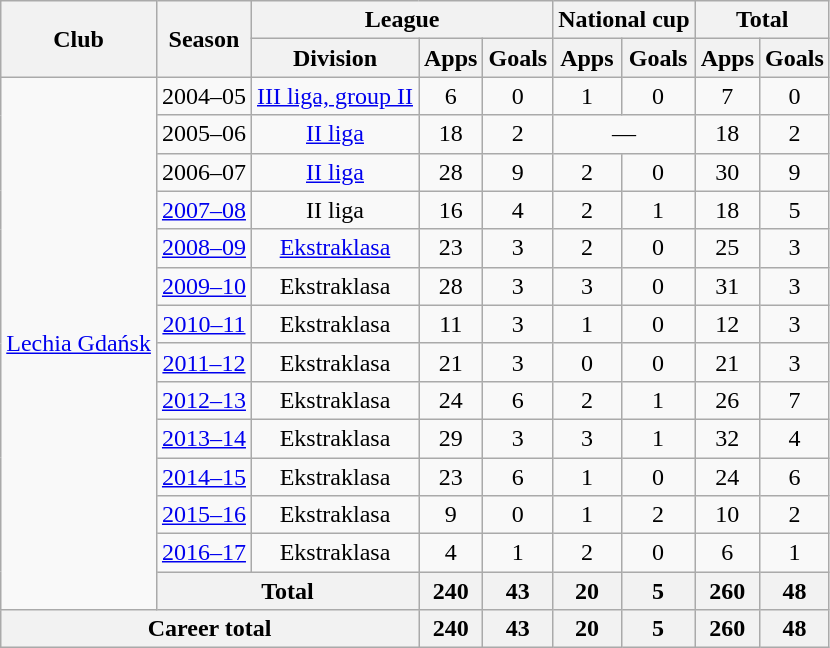<table class=wikitable style=text-align:center>
<tr>
<th rowspan=2>Club</th>
<th rowspan=2>Season</th>
<th colspan=3>League</th>
<th colspan=2>National cup</th>
<th colspan=2>Total</th>
</tr>
<tr>
<th>Division</th>
<th>Apps</th>
<th>Goals</th>
<th>Apps</th>
<th>Goals</th>
<th>Apps</th>
<th>Goals</th>
</tr>
<tr>
<td rowspan=14><a href='#'>Lechia Gdańsk</a></td>
<td>2004–05</td>
<td><a href='#'>III liga, group II</a></td>
<td>6</td>
<td>0</td>
<td>1</td>
<td>0</td>
<td>7</td>
<td>0</td>
</tr>
<tr>
<td>2005–06</td>
<td><a href='#'>II liga</a></td>
<td>18</td>
<td>2</td>
<td colspan=2>—</td>
<td>18</td>
<td>2</td>
</tr>
<tr>
<td>2006–07</td>
<td><a href='#'>II liga</a></td>
<td>28</td>
<td>9</td>
<td>2</td>
<td>0</td>
<td>30</td>
<td>9</td>
</tr>
<tr>
<td><a href='#'>2007–08</a></td>
<td>II liga</td>
<td>16</td>
<td>4</td>
<td>2</td>
<td>1</td>
<td>18</td>
<td>5</td>
</tr>
<tr>
<td><a href='#'>2008–09</a></td>
<td><a href='#'>Ekstraklasa</a></td>
<td>23</td>
<td>3</td>
<td>2</td>
<td>0</td>
<td>25</td>
<td>3</td>
</tr>
<tr>
<td><a href='#'>2009–10</a></td>
<td>Ekstraklasa</td>
<td>28</td>
<td>3</td>
<td>3</td>
<td>0</td>
<td>31</td>
<td>3</td>
</tr>
<tr>
<td><a href='#'>2010–11</a></td>
<td>Ekstraklasa</td>
<td>11</td>
<td>3</td>
<td>1</td>
<td>0</td>
<td>12</td>
<td>3</td>
</tr>
<tr>
<td><a href='#'>2011–12</a></td>
<td>Ekstraklasa</td>
<td>21</td>
<td>3</td>
<td>0</td>
<td>0</td>
<td>21</td>
<td>3</td>
</tr>
<tr>
<td><a href='#'>2012–13</a></td>
<td>Ekstraklasa</td>
<td>24</td>
<td>6</td>
<td>2</td>
<td>1</td>
<td>26</td>
<td>7</td>
</tr>
<tr>
<td><a href='#'>2013–14</a></td>
<td>Ekstraklasa</td>
<td>29</td>
<td>3</td>
<td>3</td>
<td>1</td>
<td>32</td>
<td>4</td>
</tr>
<tr>
<td><a href='#'>2014–15</a></td>
<td>Ekstraklasa</td>
<td>23</td>
<td>6</td>
<td>1</td>
<td>0</td>
<td>24</td>
<td>6</td>
</tr>
<tr>
<td><a href='#'>2015–16</a></td>
<td>Ekstraklasa</td>
<td>9</td>
<td>0</td>
<td>1</td>
<td>2</td>
<td>10</td>
<td>2</td>
</tr>
<tr>
<td><a href='#'>2016–17</a></td>
<td>Ekstraklasa</td>
<td>4</td>
<td>1</td>
<td>2</td>
<td>0</td>
<td>6</td>
<td>1</td>
</tr>
<tr>
<th colspan=2>Total</th>
<th>240</th>
<th>43</th>
<th>20</th>
<th>5</th>
<th>260</th>
<th>48</th>
</tr>
<tr>
<th colspan="3">Career total</th>
<th>240</th>
<th>43</th>
<th>20</th>
<th>5</th>
<th>260</th>
<th>48</th>
</tr>
</table>
